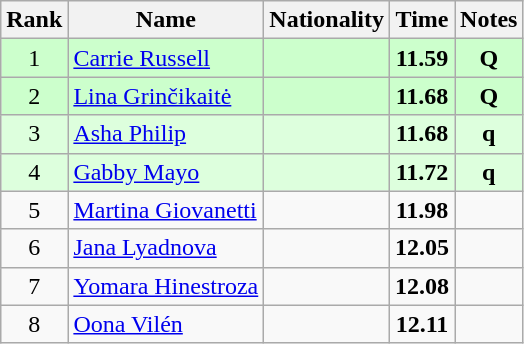<table class="wikitable sortable" style="text-align:center">
<tr>
<th>Rank</th>
<th>Name</th>
<th>Nationality</th>
<th>Time</th>
<th>Notes</th>
</tr>
<tr bgcolor=ccffcc>
<td>1</td>
<td align=left><a href='#'>Carrie Russell</a></td>
<td align=left></td>
<td><strong>11.59</strong></td>
<td><strong>Q</strong></td>
</tr>
<tr bgcolor=ccffcc>
<td>2</td>
<td align=left><a href='#'>Lina Grinčikaitė</a></td>
<td align=left></td>
<td><strong>11.68</strong></td>
<td><strong>Q</strong></td>
</tr>
<tr bgcolor=ddffdd>
<td>3</td>
<td align=left><a href='#'>Asha Philip</a></td>
<td align=left></td>
<td><strong>11.68</strong></td>
<td><strong>q</strong></td>
</tr>
<tr bgcolor=ddffdd>
<td>4</td>
<td align=left><a href='#'>Gabby Mayo</a></td>
<td align=left></td>
<td><strong>11.72</strong></td>
<td><strong>q</strong></td>
</tr>
<tr>
<td>5</td>
<td align=left><a href='#'>Martina Giovanetti</a></td>
<td align=left></td>
<td><strong>11.98</strong></td>
<td></td>
</tr>
<tr>
<td>6</td>
<td align=left><a href='#'>Jana Lyadnova</a></td>
<td align=left></td>
<td><strong>12.05</strong></td>
<td></td>
</tr>
<tr>
<td>7</td>
<td align=left><a href='#'>Yomara Hinestroza</a></td>
<td align=left></td>
<td><strong>12.08</strong></td>
<td></td>
</tr>
<tr>
<td>8</td>
<td align=left><a href='#'>Oona Vilén</a></td>
<td align=left></td>
<td><strong>12.11</strong></td>
<td></td>
</tr>
</table>
